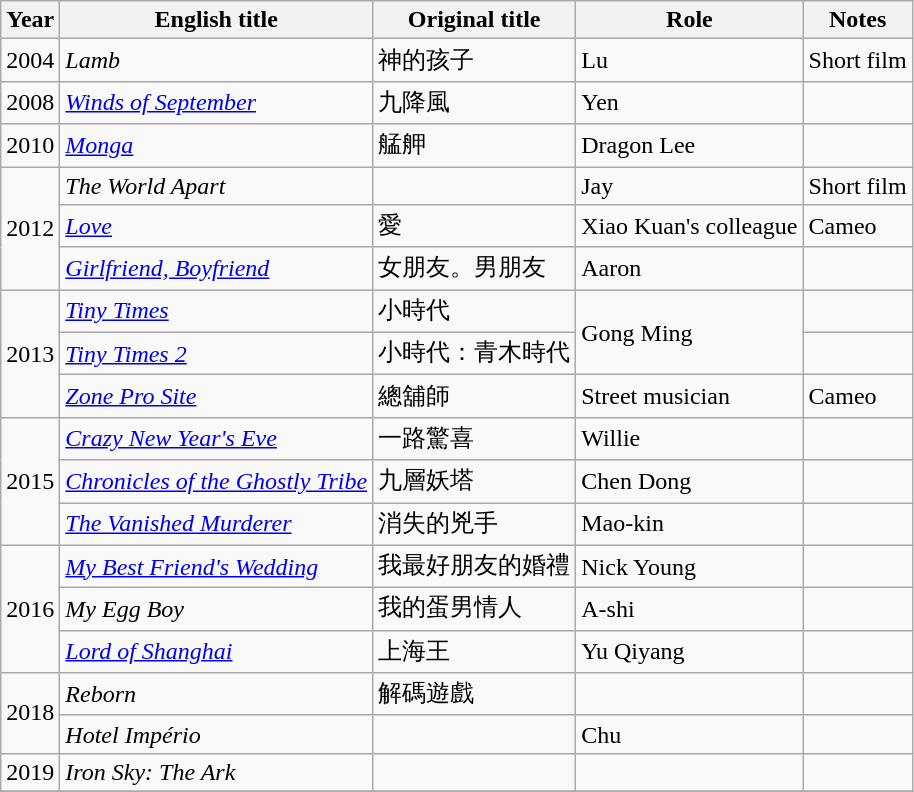<table class="wikitable sortable">
<tr>
<th>Year</th>
<th>English title</th>
<th>Original title</th>
<th>Role</th>
<th class="unsortable">Notes</th>
</tr>
<tr>
<td>2004</td>
<td><em>Lamb</em></td>
<td>神的孩子</td>
<td>Lu</td>
<td>Short film</td>
</tr>
<tr>
<td>2008</td>
<td><em><a href='#'>Winds of September</a></em></td>
<td>九降風</td>
<td>Yen</td>
<td></td>
</tr>
<tr>
<td>2010</td>
<td><em><a href='#'>Monga</a></em></td>
<td>艋舺</td>
<td>Dragon Lee</td>
<td></td>
</tr>
<tr>
<td rowspan="3">2012</td>
<td><em>The World Apart</em></td>
<td></td>
<td>Jay</td>
<td>Short film</td>
</tr>
<tr>
<td><em><a href='#'>Love</a></em></td>
<td>愛</td>
<td>Xiao Kuan's colleague</td>
<td>Cameo</td>
</tr>
<tr>
<td><em><a href='#'>Girlfriend, Boyfriend</a></em></td>
<td>女朋友。男朋友</td>
<td>Aaron</td>
<td></td>
</tr>
<tr>
<td rowspan="3">2013</td>
<td><em><a href='#'>Tiny Times</a></em></td>
<td>小時代</td>
<td rowspan="2">Gong Ming</td>
<td></td>
</tr>
<tr>
<td><em><a href='#'>Tiny Times 2</a></em></td>
<td>小時代：青木時代</td>
<td></td>
</tr>
<tr>
<td><em><a href='#'>Zone Pro Site</a></em></td>
<td>總舖師</td>
<td>Street musician</td>
<td>Cameo</td>
</tr>
<tr>
<td rowspan="3">2015</td>
<td><em><a href='#'>Crazy New Year's Eve</a></em></td>
<td>一路驚喜</td>
<td>Willie</td>
<td></td>
</tr>
<tr>
<td><em><a href='#'>Chronicles of the Ghostly Tribe</a></em></td>
<td>九層妖塔</td>
<td>Chen Dong</td>
<td></td>
</tr>
<tr>
<td><em><a href='#'>The Vanished Murderer</a></em></td>
<td>消失的兇手</td>
<td>Mao-kin</td>
<td></td>
</tr>
<tr>
<td rowspan="3">2016</td>
<td><em><a href='#'>My Best Friend's Wedding</a></em></td>
<td>我最好朋友的婚禮</td>
<td>Nick Young</td>
<td></td>
</tr>
<tr>
<td><em>My Egg Boy</em></td>
<td>我的蛋男情人</td>
<td>A-shi</td>
<td></td>
</tr>
<tr>
<td><em><a href='#'>Lord of Shanghai</a></em></td>
<td>上海王</td>
<td>Yu Qiyang</td>
<td></td>
</tr>
<tr>
<td rowspan="2">2018</td>
<td><em>Reborn</em></td>
<td>解碼遊戲</td>
<td></td>
<td></td>
</tr>
<tr>
<td><em>Hotel Império</em></td>
<td></td>
<td>Chu</td>
<td></td>
</tr>
<tr>
<td>2019</td>
<td><em>Iron Sky: The Ark</em></td>
<td></td>
<td></td>
<td></td>
</tr>
<tr>
</tr>
</table>
